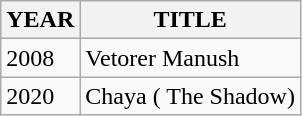<table class="wikitable">
<tr>
<th>YEAR</th>
<th>TITLE</th>
</tr>
<tr>
<td>2008</td>
<td>Vetorer Manush</td>
</tr>
<tr>
<td>2020</td>
<td>Chaya ( The Shadow)</td>
</tr>
</table>
